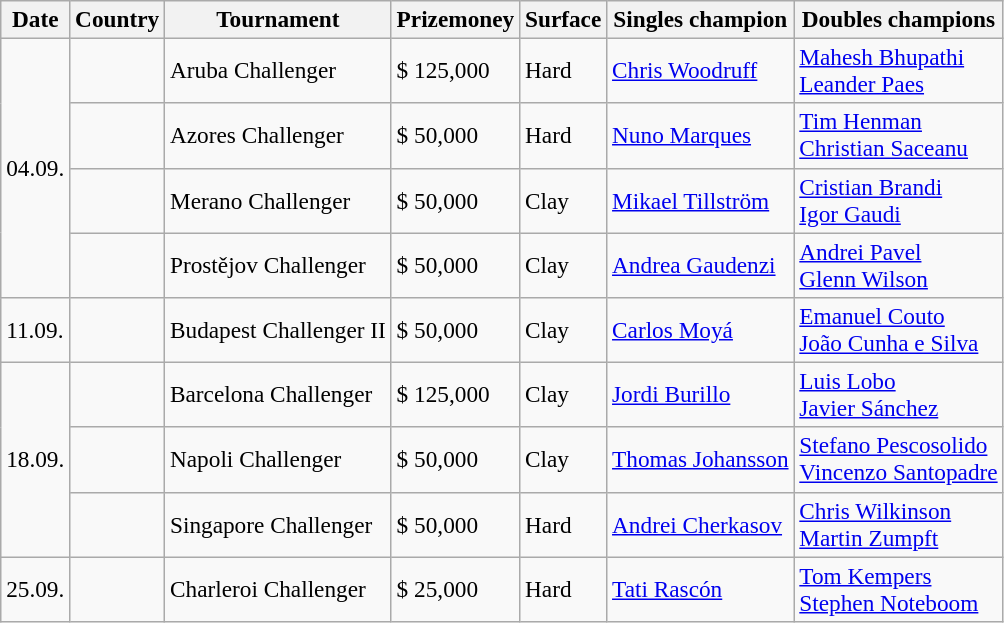<table class="sortable wikitable" style=font-size:97%>
<tr>
<th>Date</th>
<th>Country</th>
<th>Tournament</th>
<th>Prizemoney</th>
<th>Surface</th>
<th>Singles champion</th>
<th>Doubles champions</th>
</tr>
<tr>
<td rowspan="4">04.09.</td>
<td></td>
<td>Aruba Challenger</td>
<td>$ 125,000</td>
<td>Hard</td>
<td> <a href='#'>Chris Woodruff</a></td>
<td> <a href='#'>Mahesh Bhupathi</a><br> <a href='#'>Leander Paes</a></td>
</tr>
<tr>
<td></td>
<td>Azores Challenger</td>
<td>$ 50,000</td>
<td>Hard</td>
<td> <a href='#'>Nuno Marques</a></td>
<td> <a href='#'>Tim Henman</a><br> <a href='#'>Christian Saceanu</a></td>
</tr>
<tr>
<td></td>
<td>Merano Challenger</td>
<td>$ 50,000</td>
<td>Clay</td>
<td> <a href='#'>Mikael Tillström</a></td>
<td> <a href='#'>Cristian Brandi</a><br> <a href='#'>Igor Gaudi</a></td>
</tr>
<tr>
<td></td>
<td>Prostějov Challenger</td>
<td>$ 50,000</td>
<td>Clay</td>
<td> <a href='#'>Andrea Gaudenzi</a></td>
<td> <a href='#'>Andrei Pavel</a> <br>  <a href='#'>Glenn Wilson</a></td>
</tr>
<tr>
<td>11.09.</td>
<td></td>
<td>Budapest Challenger II</td>
<td>$ 50,000</td>
<td>Clay</td>
<td> <a href='#'>Carlos Moyá</a></td>
<td> <a href='#'>Emanuel Couto</a><br> <a href='#'>João Cunha e Silva</a></td>
</tr>
<tr>
<td rowspan="3">18.09.</td>
<td></td>
<td>Barcelona Challenger</td>
<td>$ 125,000</td>
<td>Clay</td>
<td> <a href='#'>Jordi Burillo</a></td>
<td> <a href='#'>Luis Lobo</a><br> <a href='#'>Javier Sánchez</a></td>
</tr>
<tr>
<td></td>
<td>Napoli Challenger</td>
<td>$ 50,000</td>
<td>Clay</td>
<td> <a href='#'>Thomas Johansson</a></td>
<td> <a href='#'>Stefano Pescosolido</a> <br>  <a href='#'>Vincenzo Santopadre</a></td>
</tr>
<tr>
<td></td>
<td>Singapore Challenger</td>
<td>$ 50,000</td>
<td>Hard</td>
<td> <a href='#'>Andrei Cherkasov</a></td>
<td> <a href='#'>Chris Wilkinson</a><br> <a href='#'>Martin Zumpft</a></td>
</tr>
<tr>
<td>25.09.</td>
<td></td>
<td>Charleroi Challenger</td>
<td>$ 25,000</td>
<td>Hard</td>
<td> <a href='#'>Tati Rascón</a></td>
<td> <a href='#'>Tom Kempers</a><br> <a href='#'>Stephen Noteboom</a></td>
</tr>
</table>
